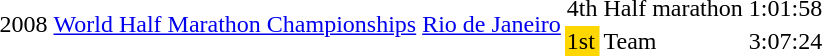<table>
<tr>
<td rowspan=2>2008</td>
<td rowspan=2><a href='#'>World Half Marathon Championships</a></td>
<td rowspan=2><a href='#'>Rio de Janeiro</a></td>
<td>4th</td>
<td>Half marathon</td>
<td>1:01:58</td>
</tr>
<tr>
<td bgcolor=gold>1st</td>
<td>Team</td>
<td>3:07:24</td>
</tr>
</table>
